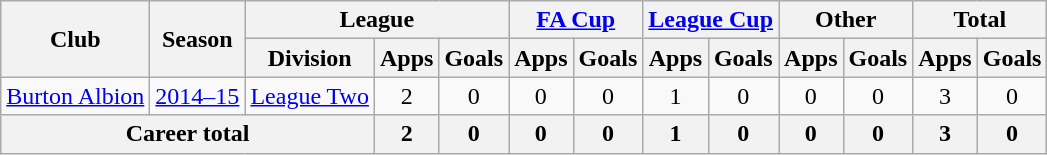<table class="wikitable" style="text-align: center">
<tr>
<th rowspan="2">Club</th>
<th rowspan="2">Season</th>
<th colspan="3">League</th>
<th colspan="2"><a href='#'>FA Cup</a></th>
<th colspan="2"><a href='#'>League Cup</a></th>
<th colspan="2">Other</th>
<th colspan="2">Total</th>
</tr>
<tr>
<th>Division</th>
<th>Apps</th>
<th>Goals</th>
<th>Apps</th>
<th>Goals</th>
<th>Apps</th>
<th>Goals</th>
<th>Apps</th>
<th>Goals</th>
<th>Apps</th>
<th>Goals</th>
</tr>
<tr>
<td rowspan="1"><a href='#'>Burton Albion</a></td>
<td><a href='#'>2014–15</a></td>
<td><a href='#'>League Two</a></td>
<td>2</td>
<td>0</td>
<td>0</td>
<td>0</td>
<td>1</td>
<td>0</td>
<td>0</td>
<td>0</td>
<td>3</td>
<td>0</td>
</tr>
<tr>
<th colspan="3">Career total</th>
<th>2</th>
<th>0</th>
<th>0</th>
<th>0</th>
<th>1</th>
<th>0</th>
<th>0</th>
<th>0</th>
<th>3</th>
<th>0</th>
</tr>
</table>
